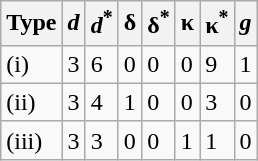<table class="wikitable">
<tr>
<th>Type</th>
<th><em>d</em></th>
<th><em>d</em><sup>*</sup></th>
<th>δ</th>
<th>δ<sup>*</sup></th>
<th>κ</th>
<th>κ<sup>*</sup></th>
<th><em>g</em></th>
</tr>
<tr>
<td>(i)</td>
<td>3</td>
<td>6</td>
<td>0</td>
<td>0</td>
<td>0</td>
<td>9</td>
<td>1</td>
</tr>
<tr>
<td>(ii)</td>
<td>3</td>
<td>4</td>
<td>1</td>
<td>0</td>
<td>0</td>
<td>3</td>
<td>0</td>
</tr>
<tr>
<td>(iii)</td>
<td>3</td>
<td>3</td>
<td>0</td>
<td>0</td>
<td>1</td>
<td>1</td>
<td>0</td>
</tr>
</table>
